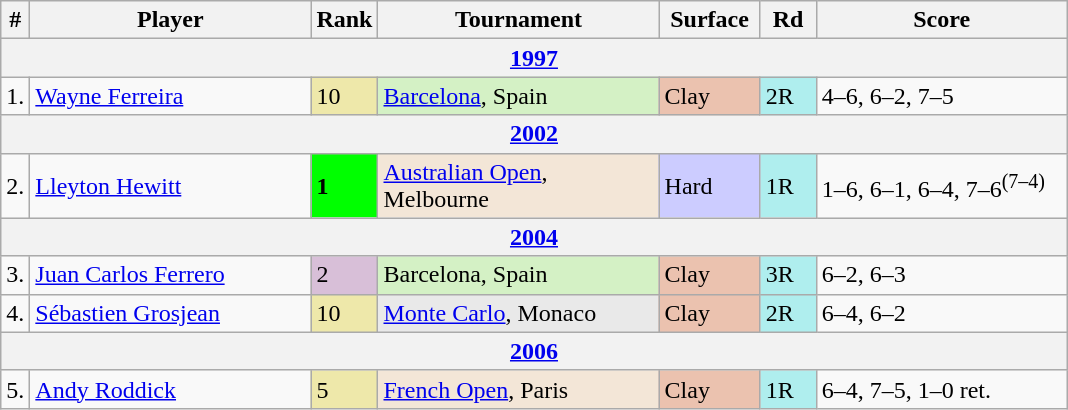<table class="wikitable sortable">
<tr>
<th>#</th>
<th style="width:180px">Player</th>
<th style="width:30px">Rank</th>
<th style="width:180px">Tournament</th>
<th style="width:60px">Surface</th>
<th style="width:30px">Rd</th>
<th style="width:160px" class="unsortable">Score</th>
</tr>
<tr>
<th colspan=7><a href='#'>1997</a></th>
</tr>
<tr>
<td>1.</td>
<td> <a href='#'>Wayne Ferreira</a></td>
<td style="background:#eee8aa;">10</td>
<td style="background:#d4f1c5;"><a href='#'>Barcelona</a>, Spain</td>
<td style="background:#ebc2af;">Clay</td>
<td style="background:#afeeee;">2R</td>
<td>4–6, 6–2, 7–5</td>
</tr>
<tr>
<th colspan=7><a href='#'>2002</a></th>
</tr>
<tr>
<td>2.</td>
<td> <a href='#'>Lleyton Hewitt</a></td>
<td style="background:lime;"><strong>1</strong></td>
<td style="background:#f3e6d7;"><a href='#'>Australian Open</a>, Melbourne</td>
<td style="background:#ccf;">Hard</td>
<td style="background:#afeeee;">1R</td>
<td>1–6, 6–1, 6–4, 7–6<sup>(7–4)</sup></td>
</tr>
<tr>
<th colspan=7><a href='#'>2004</a></th>
</tr>
<tr>
<td>3.</td>
<td> <a href='#'>Juan Carlos Ferrero</a></td>
<td style="background:thistle;">2</td>
<td style="background:#d4f1c5;">Barcelona, Spain</td>
<td style="background:#ebc2af;">Clay</td>
<td style="background:#afeeee;">3R</td>
<td>6–2, 6–3</td>
</tr>
<tr>
<td>4.</td>
<td> <a href='#'>Sébastien Grosjean</a></td>
<td style="background:#eee8aa;">10</td>
<td style="background:#e9e9e9;"><a href='#'>Monte Carlo</a>, Monaco</td>
<td style="background:#ebc2af;">Clay</td>
<td style="background:#afeeee;">2R</td>
<td>6–4, 6–2</td>
</tr>
<tr>
<th colspan=7><a href='#'>2006</a></th>
</tr>
<tr>
<td>5.</td>
<td> <a href='#'>Andy Roddick</a></td>
<td style="background:#eee8aa;">5</td>
<td style="background:#f3e6d7;"><a href='#'>French Open</a>, Paris</td>
<td style="background:#ebc2af;">Clay</td>
<td style="background:#afeeee;">1R</td>
<td>6–4, 7–5, 1–0 ret.</td>
</tr>
</table>
